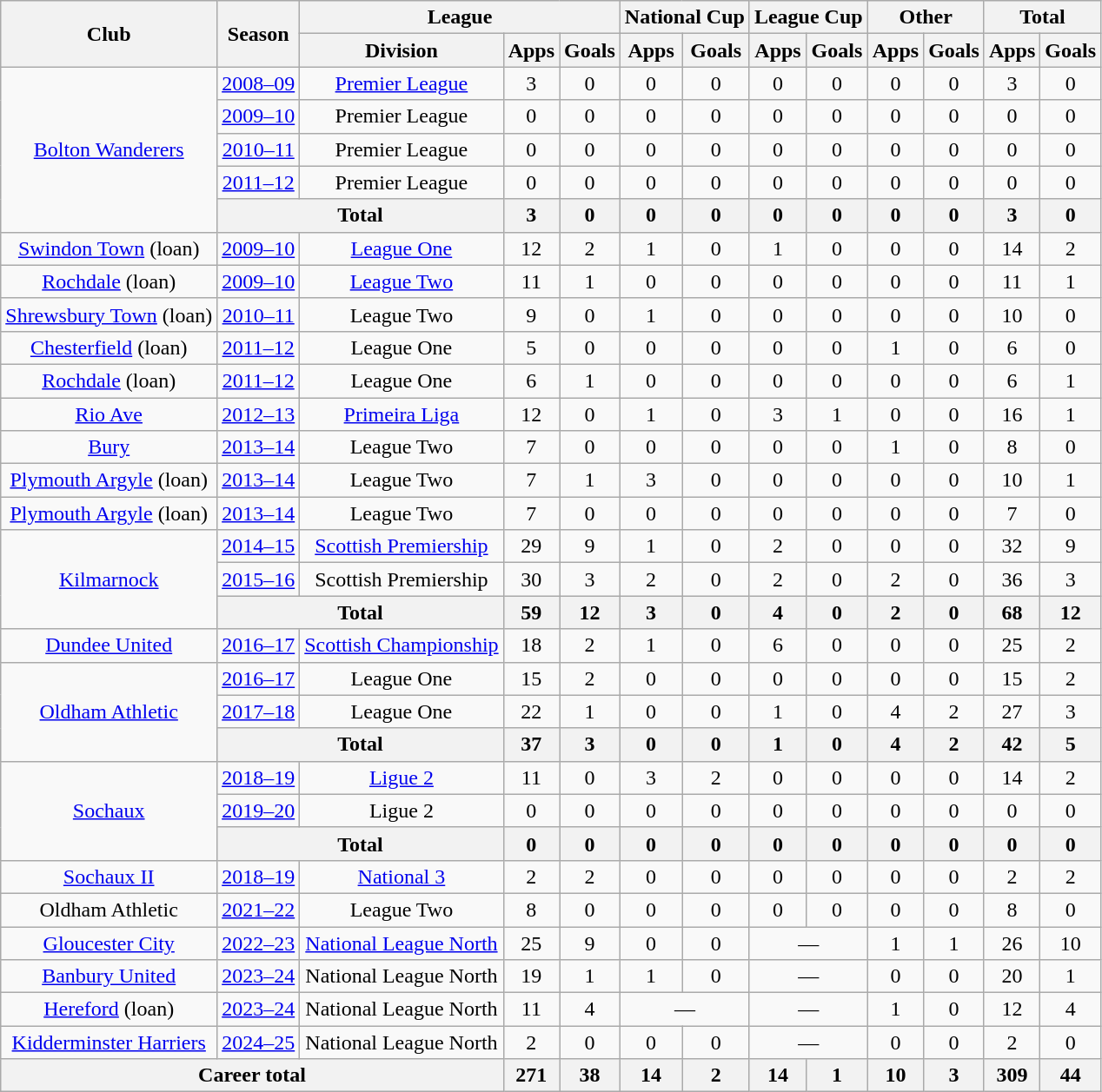<table class="wikitable" style="text-align: center">
<tr>
<th rowspan="2">Club</th>
<th rowspan="2">Season</th>
<th colspan="3">League</th>
<th colspan="2">National Cup</th>
<th colspan="2">League Cup</th>
<th colspan="2">Other</th>
<th colspan="2">Total</th>
</tr>
<tr>
<th>Division</th>
<th>Apps</th>
<th>Goals</th>
<th>Apps</th>
<th>Goals</th>
<th>Apps</th>
<th>Goals</th>
<th>Apps</th>
<th>Goals</th>
<th>Apps</th>
<th>Goals</th>
</tr>
<tr>
<td rowspan="5"><a href='#'>Bolton Wanderers</a></td>
<td><a href='#'>2008–09</a></td>
<td><a href='#'>Premier League</a></td>
<td>3</td>
<td>0</td>
<td>0</td>
<td>0</td>
<td>0</td>
<td>0</td>
<td>0</td>
<td>0</td>
<td>3</td>
<td>0</td>
</tr>
<tr>
<td><a href='#'>2009–10</a></td>
<td>Premier League</td>
<td>0</td>
<td>0</td>
<td>0</td>
<td>0</td>
<td>0</td>
<td>0</td>
<td>0</td>
<td>0</td>
<td>0</td>
<td>0</td>
</tr>
<tr>
<td><a href='#'>2010–11</a></td>
<td>Premier League</td>
<td>0</td>
<td>0</td>
<td>0</td>
<td>0</td>
<td>0</td>
<td>0</td>
<td>0</td>
<td>0</td>
<td>0</td>
<td>0</td>
</tr>
<tr>
<td><a href='#'>2011–12</a></td>
<td>Premier League</td>
<td>0</td>
<td>0</td>
<td>0</td>
<td>0</td>
<td>0</td>
<td>0</td>
<td>0</td>
<td>0</td>
<td>0</td>
<td>0</td>
</tr>
<tr>
<th colspan="2">Total</th>
<th>3</th>
<th>0</th>
<th>0</th>
<th>0</th>
<th>0</th>
<th>0</th>
<th>0</th>
<th>0</th>
<th>3</th>
<th>0</th>
</tr>
<tr>
<td><a href='#'>Swindon Town</a> (loan)</td>
<td><a href='#'>2009–10</a></td>
<td><a href='#'>League One</a></td>
<td>12</td>
<td>2</td>
<td>1</td>
<td>0</td>
<td>1</td>
<td>0</td>
<td>0</td>
<td>0</td>
<td>14</td>
<td>2</td>
</tr>
<tr>
<td><a href='#'>Rochdale</a> (loan)</td>
<td><a href='#'>2009–10</a></td>
<td><a href='#'>League Two</a></td>
<td>11</td>
<td>1</td>
<td>0</td>
<td>0</td>
<td>0</td>
<td>0</td>
<td>0</td>
<td>0</td>
<td>11</td>
<td>1</td>
</tr>
<tr>
<td><a href='#'>Shrewsbury Town</a> (loan)</td>
<td><a href='#'>2010–11</a></td>
<td>League Two</td>
<td>9</td>
<td>0</td>
<td>1</td>
<td>0</td>
<td>0</td>
<td>0</td>
<td>0</td>
<td>0</td>
<td>10</td>
<td>0</td>
</tr>
<tr>
<td><a href='#'>Chesterfield</a> (loan)</td>
<td><a href='#'>2011–12</a></td>
<td>League One</td>
<td>5</td>
<td>0</td>
<td>0</td>
<td>0</td>
<td>0</td>
<td>0</td>
<td>1</td>
<td>0</td>
<td>6</td>
<td>0</td>
</tr>
<tr>
<td><a href='#'>Rochdale</a> (loan)</td>
<td><a href='#'>2011–12</a></td>
<td>League One</td>
<td>6</td>
<td>1</td>
<td>0</td>
<td>0</td>
<td>0</td>
<td>0</td>
<td>0</td>
<td>0</td>
<td>6</td>
<td>1</td>
</tr>
<tr>
<td><a href='#'>Rio Ave</a></td>
<td><a href='#'>2012–13</a></td>
<td><a href='#'>Primeira Liga</a></td>
<td>12</td>
<td>0</td>
<td>1</td>
<td>0</td>
<td>3</td>
<td>1</td>
<td>0</td>
<td>0</td>
<td>16</td>
<td>1</td>
</tr>
<tr>
<td><a href='#'>Bury</a></td>
<td><a href='#'>2013–14</a></td>
<td>League Two</td>
<td>7</td>
<td>0</td>
<td>0</td>
<td>0</td>
<td>0</td>
<td>0</td>
<td>1</td>
<td>0</td>
<td>8</td>
<td>0</td>
</tr>
<tr>
<td><a href='#'>Plymouth Argyle</a> (loan)</td>
<td><a href='#'>2013–14</a></td>
<td>League Two</td>
<td>7</td>
<td>1</td>
<td>3</td>
<td>0</td>
<td>0</td>
<td>0</td>
<td>0</td>
<td>0</td>
<td>10</td>
<td>1</td>
</tr>
<tr>
<td><a href='#'>Plymouth Argyle</a> (loan)</td>
<td><a href='#'>2013–14</a></td>
<td>League Two</td>
<td>7</td>
<td>0</td>
<td>0</td>
<td>0</td>
<td>0</td>
<td>0</td>
<td>0</td>
<td>0</td>
<td>7</td>
<td>0</td>
</tr>
<tr>
<td rowspan="3"><a href='#'>Kilmarnock</a></td>
<td><a href='#'>2014–15</a></td>
<td><a href='#'>Scottish Premiership</a></td>
<td>29</td>
<td>9</td>
<td>1</td>
<td>0</td>
<td>2</td>
<td>0</td>
<td>0</td>
<td>0</td>
<td>32</td>
<td>9</td>
</tr>
<tr>
<td><a href='#'>2015–16</a></td>
<td>Scottish Premiership</td>
<td>30</td>
<td>3</td>
<td>2</td>
<td>0</td>
<td>2</td>
<td>0</td>
<td>2</td>
<td>0</td>
<td>36</td>
<td>3</td>
</tr>
<tr>
<th colspan="2">Total</th>
<th>59</th>
<th>12</th>
<th>3</th>
<th>0</th>
<th>4</th>
<th>0</th>
<th>2</th>
<th>0</th>
<th>68</th>
<th>12</th>
</tr>
<tr>
<td><a href='#'>Dundee United</a></td>
<td><a href='#'>2016–17</a></td>
<td><a href='#'>Scottish Championship</a></td>
<td>18</td>
<td>2</td>
<td>1</td>
<td>0</td>
<td>6</td>
<td>0</td>
<td>0</td>
<td>0</td>
<td>25</td>
<td>2</td>
</tr>
<tr>
<td rowspan="3"><a href='#'>Oldham Athletic</a></td>
<td><a href='#'>2016–17</a></td>
<td>League One</td>
<td>15</td>
<td>2</td>
<td>0</td>
<td>0</td>
<td>0</td>
<td>0</td>
<td>0</td>
<td>0</td>
<td>15</td>
<td>2</td>
</tr>
<tr>
<td><a href='#'>2017–18</a></td>
<td>League One</td>
<td>22</td>
<td>1</td>
<td>0</td>
<td>0</td>
<td>1</td>
<td>0</td>
<td>4</td>
<td>2</td>
<td>27</td>
<td>3</td>
</tr>
<tr>
<th colspan="2">Total</th>
<th>37</th>
<th>3</th>
<th>0</th>
<th>0</th>
<th>1</th>
<th>0</th>
<th>4</th>
<th>2</th>
<th>42</th>
<th>5</th>
</tr>
<tr>
<td rowspan="3"><a href='#'>Sochaux</a></td>
<td><a href='#'>2018–19</a></td>
<td><a href='#'>Ligue 2</a></td>
<td>11</td>
<td>0</td>
<td>3</td>
<td>2</td>
<td>0</td>
<td>0</td>
<td>0</td>
<td>0</td>
<td>14</td>
<td>2</td>
</tr>
<tr>
<td><a href='#'>2019–20</a></td>
<td>Ligue 2</td>
<td>0</td>
<td>0</td>
<td>0</td>
<td>0</td>
<td>0</td>
<td>0</td>
<td>0</td>
<td>0</td>
<td>0</td>
<td>0</td>
</tr>
<tr>
<th colspan="2">Total</th>
<th>0</th>
<th>0</th>
<th>0</th>
<th>0</th>
<th>0</th>
<th>0</th>
<th>0</th>
<th>0</th>
<th>0</th>
<th>0</th>
</tr>
<tr>
<td><a href='#'>Sochaux II</a></td>
<td><a href='#'>2018–19</a></td>
<td><a href='#'>National 3</a></td>
<td>2</td>
<td>2</td>
<td>0</td>
<td>0</td>
<td>0</td>
<td>0</td>
<td>0</td>
<td>0</td>
<td>2</td>
<td>2</td>
</tr>
<tr>
<td>Oldham Athletic</td>
<td><a href='#'>2021–22</a></td>
<td>League Two</td>
<td>8</td>
<td>0</td>
<td>0</td>
<td>0</td>
<td>0</td>
<td>0</td>
<td>0</td>
<td>0</td>
<td>8</td>
<td>0</td>
</tr>
<tr>
<td><a href='#'>Gloucester City</a></td>
<td><a href='#'>2022–23</a></td>
<td><a href='#'>National League North</a></td>
<td>25</td>
<td>9</td>
<td>0</td>
<td>0</td>
<td colspan="2">—</td>
<td>1</td>
<td>1</td>
<td>26</td>
<td>10</td>
</tr>
<tr>
<td><a href='#'>Banbury United</a></td>
<td><a href='#'>2023–24</a></td>
<td>National League North</td>
<td>19</td>
<td>1</td>
<td>1</td>
<td>0</td>
<td colspan="2">—</td>
<td>0</td>
<td>0</td>
<td>20</td>
<td>1</td>
</tr>
<tr>
<td><a href='#'>Hereford</a> (loan)</td>
<td><a href='#'>2023–24</a></td>
<td>National League North</td>
<td>11</td>
<td>4</td>
<td colspan="2">—</td>
<td colspan="2">—</td>
<td>1</td>
<td>0</td>
<td>12</td>
<td>4</td>
</tr>
<tr>
<td><a href='#'>Kidderminster Harriers</a></td>
<td><a href='#'>2024–25</a></td>
<td>National League North</td>
<td>2</td>
<td>0</td>
<td>0</td>
<td>0</td>
<td colspan="2">—</td>
<td>0</td>
<td>0</td>
<td>2</td>
<td>0</td>
</tr>
<tr>
<th colspan="3">Career total</th>
<th>271</th>
<th>38</th>
<th>14</th>
<th>2</th>
<th>14</th>
<th>1</th>
<th>10</th>
<th>3</th>
<th>309</th>
<th>44</th>
</tr>
</table>
